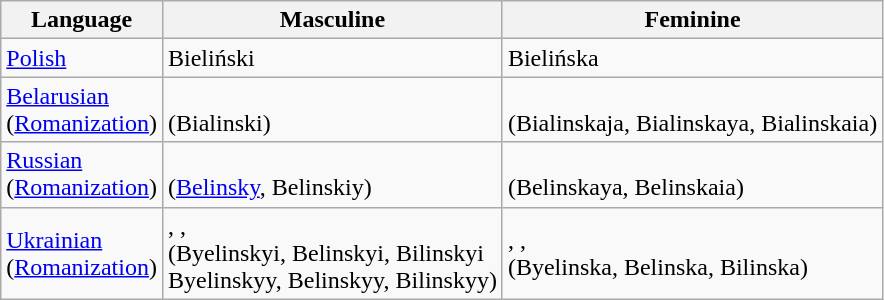<table class="wikitable">
<tr>
<th>Language</th>
<th>Masculine</th>
<th>Feminine</th>
</tr>
<tr>
<td><a href='#'>Polish</a></td>
<td>Bieliński</td>
<td>Bielińska</td>
</tr>
<tr>
<td><a href='#'>Belarusian</a> <br>(<a href='#'>Romanization</a>)</td>
<td><br>(Bialinski)</td>
<td><br> (Bialinskaja, Bialinskaya, Bialinskaia)</td>
</tr>
<tr>
<td><a href='#'>Russian</a> <br>(<a href='#'>Romanization</a>)</td>
<td><br> (<a href='#'>Belinsky</a>, Belinskiy)</td>
<td><br> (Belinskaya, Belinskaia)</td>
</tr>
<tr>
<td><a href='#'>Ukrainian</a> <br>(<a href='#'>Romanization</a>)</td>
<td>, , <br> (Byelinskyi, Belinskyi, Bilinskyi <br>Byelinskyy, Belinskyy, Bilinskyy)</td>
<td>, ,  <br> (Byelinska, Belinska, Bilinska)</td>
</tr>
</table>
